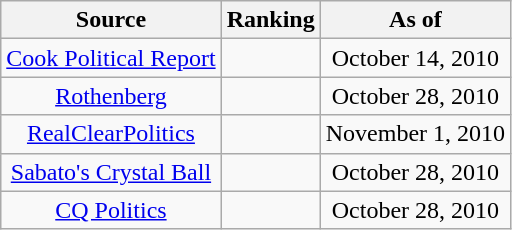<table class="wikitable" style="text-align:center">
<tr>
<th>Source</th>
<th>Ranking</th>
<th>As of</th>
</tr>
<tr>
<td><a href='#'>Cook Political Report</a></td>
<td></td>
<td>October 14, 2010</td>
</tr>
<tr>
<td><a href='#'>Rothenberg</a></td>
<td></td>
<td>October 28, 2010</td>
</tr>
<tr>
<td><a href='#'>RealClearPolitics</a></td>
<td></td>
<td>November 1, 2010</td>
</tr>
<tr>
<td><a href='#'>Sabato's Crystal Ball</a></td>
<td></td>
<td>October 28, 2010</td>
</tr>
<tr>
<td><a href='#'>CQ Politics</a></td>
<td></td>
<td>October 28, 2010</td>
</tr>
</table>
